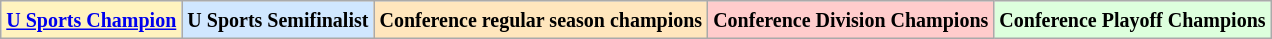<table class="wikitable">
<tr>
<td bgcolor="#FFF3BF"><small><strong><a href='#'>U Sports Champion</a> </strong></small></td>
<td bgcolor="#D0E7FF"><small><strong>U Sports Semifinalist</strong></small></td>
<td bgcolor="#FFE6BD"><small><strong>Conference regular season champions</strong></small></td>
<td bgcolor="#FFCCCC"><small><strong>Conference Division Champions</strong></small></td>
<td bgcolor="#ddffdd"><small><strong>Conference Playoff Champions</strong></small></td>
</tr>
</table>
